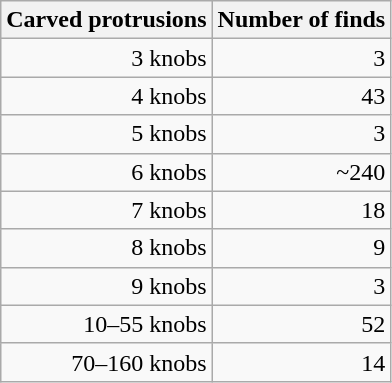<table style="text-align:right;vertical-align:bottom;" class="wikitable">
<tr style="text-align:right;">
<th>Carved protrusions</th>
<th>Number of finds</th>
</tr>
<tr>
<td>3 knobs</td>
<td>3</td>
</tr>
<tr>
<td>4 knobs</td>
<td>43</td>
</tr>
<tr>
<td>5 knobs</td>
<td>3</td>
</tr>
<tr>
<td>6 knobs</td>
<td>~240</td>
</tr>
<tr>
<td>7 knobs</td>
<td>18</td>
</tr>
<tr>
<td>8 knobs</td>
<td>9</td>
</tr>
<tr>
<td>9 knobs</td>
<td>3</td>
</tr>
<tr>
<td>10–55 knobs</td>
<td>52</td>
</tr>
<tr>
<td>70–160 knobs</td>
<td>14</td>
</tr>
</table>
